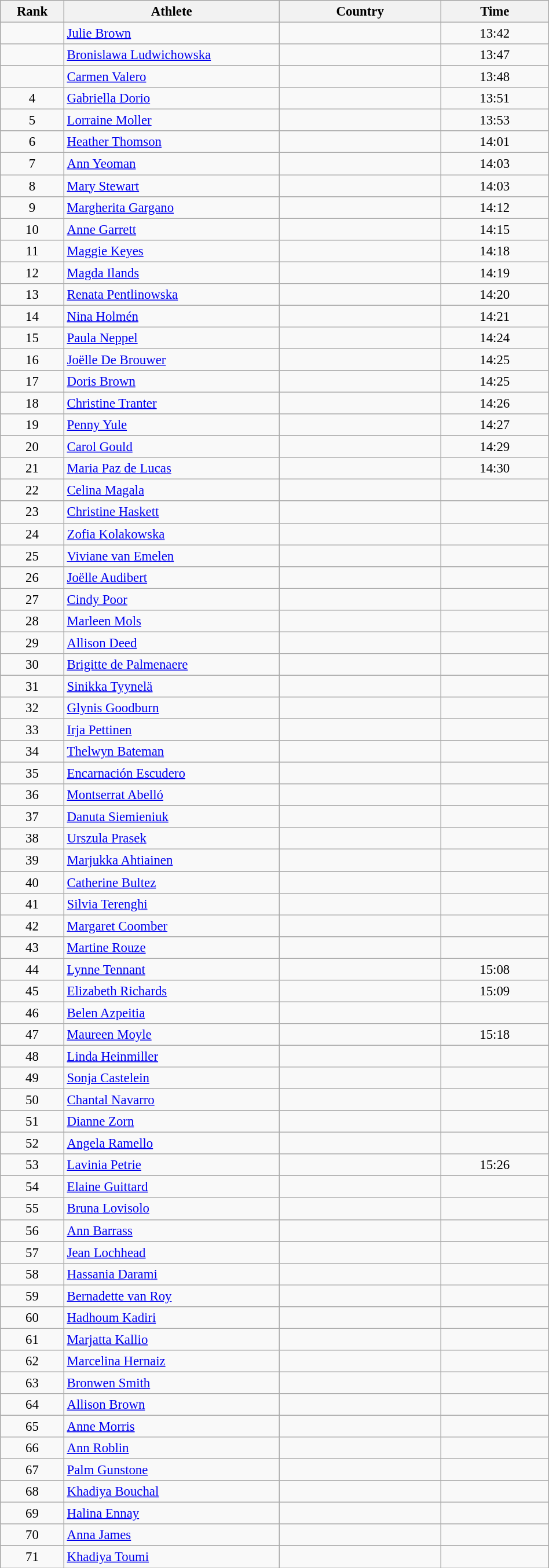<table class="wikitable sortable" style=" text-align:center; font-size:95%;" width="50%">
<tr>
<th width=5%>Rank</th>
<th width=20%>Athlete</th>
<th width=15%>Country</th>
<th width=10%>Time</th>
</tr>
<tr>
<td align=center></td>
<td align=left><a href='#'>Julie Brown</a></td>
<td align=left></td>
<td>13:42</td>
</tr>
<tr>
<td align=center></td>
<td align=left><a href='#'>Bronislawa Ludwichowska</a></td>
<td align=left></td>
<td>13:47</td>
</tr>
<tr>
<td align=center></td>
<td align=left><a href='#'>Carmen Valero</a></td>
<td align=left></td>
<td>13:48</td>
</tr>
<tr>
<td align=center>4</td>
<td align=left><a href='#'>Gabriella Dorio</a></td>
<td align=left></td>
<td>13:51</td>
</tr>
<tr>
<td align=center>5</td>
<td align=left><a href='#'>Lorraine Moller</a></td>
<td align=left></td>
<td>13:53</td>
</tr>
<tr>
<td align=center>6</td>
<td align=left><a href='#'>Heather Thomson</a></td>
<td align=left></td>
<td>14:01</td>
</tr>
<tr>
<td align=center>7</td>
<td align=left><a href='#'>Ann Yeoman</a></td>
<td align=left></td>
<td>14:03</td>
</tr>
<tr>
<td align=center>8</td>
<td align=left><a href='#'>Mary Stewart</a></td>
<td align=left></td>
<td>14:03</td>
</tr>
<tr>
<td align=center>9</td>
<td align=left><a href='#'>Margherita Gargano</a></td>
<td align=left></td>
<td>14:12</td>
</tr>
<tr>
<td align=center>10</td>
<td align=left><a href='#'>Anne Garrett</a></td>
<td align=left></td>
<td>14:15</td>
</tr>
<tr>
<td align=center>11</td>
<td align=left><a href='#'>Maggie Keyes</a></td>
<td align=left></td>
<td>14:18</td>
</tr>
<tr>
<td align=center>12</td>
<td align=left><a href='#'>Magda Ilands</a></td>
<td align=left></td>
<td>14:19</td>
</tr>
<tr>
<td align=center>13</td>
<td align=left><a href='#'>Renata Pentlinowska</a></td>
<td align=left></td>
<td>14:20</td>
</tr>
<tr>
<td align=center>14</td>
<td align=left><a href='#'>Nina Holmén</a></td>
<td align=left></td>
<td>14:21</td>
</tr>
<tr>
<td align=center>15</td>
<td align=left><a href='#'>Paula Neppel</a></td>
<td align=left></td>
<td>14:24</td>
</tr>
<tr>
<td align=center>16</td>
<td align=left><a href='#'>Joëlle De Brouwer</a></td>
<td align=left></td>
<td>14:25</td>
</tr>
<tr>
<td align=center>17</td>
<td align=left><a href='#'>Doris Brown</a></td>
<td align=left></td>
<td>14:25</td>
</tr>
<tr>
<td align=center>18</td>
<td align=left><a href='#'>Christine Tranter</a></td>
<td align=left></td>
<td>14:26</td>
</tr>
<tr>
<td align=center>19</td>
<td align=left><a href='#'>Penny Yule</a></td>
<td align=left></td>
<td>14:27</td>
</tr>
<tr>
<td align=center>20</td>
<td align=left><a href='#'>Carol Gould</a></td>
<td align=left></td>
<td>14:29</td>
</tr>
<tr>
<td align=center>21</td>
<td align=left><a href='#'>Maria Paz de Lucas</a></td>
<td align=left></td>
<td>14:30</td>
</tr>
<tr>
<td align=center>22</td>
<td align=left><a href='#'>Celina Magala</a></td>
<td align=left></td>
<td></td>
</tr>
<tr>
<td align=center>23</td>
<td align=left><a href='#'>Christine Haskett</a></td>
<td align=left></td>
<td></td>
</tr>
<tr>
<td align=center>24</td>
<td align=left><a href='#'>Zofia Kolakowska</a></td>
<td align=left></td>
<td></td>
</tr>
<tr>
<td align=center>25</td>
<td align=left><a href='#'>Viviane van Emelen</a></td>
<td align=left></td>
<td></td>
</tr>
<tr>
<td align=center>26</td>
<td align=left><a href='#'>Joëlle Audibert</a></td>
<td align=left></td>
<td></td>
</tr>
<tr>
<td align=center>27</td>
<td align=left><a href='#'>Cindy Poor</a></td>
<td align=left></td>
<td></td>
</tr>
<tr>
<td align=center>28</td>
<td align=left><a href='#'>Marleen Mols</a></td>
<td align=left></td>
<td></td>
</tr>
<tr>
<td align=center>29</td>
<td align=left><a href='#'>Allison Deed</a></td>
<td align=left></td>
<td></td>
</tr>
<tr>
<td align=center>30</td>
<td align=left><a href='#'>Brigitte de Palmenaere</a></td>
<td align=left></td>
<td></td>
</tr>
<tr>
<td align=center>31</td>
<td align=left><a href='#'>Sinikka Tyynelä</a></td>
<td align=left></td>
<td></td>
</tr>
<tr>
<td align=center>32</td>
<td align=left><a href='#'>Glynis Goodburn</a></td>
<td align=left></td>
<td></td>
</tr>
<tr>
<td align=center>33</td>
<td align=left><a href='#'>Irja Pettinen</a></td>
<td align=left></td>
<td></td>
</tr>
<tr>
<td align=center>34</td>
<td align=left><a href='#'>Thelwyn Bateman</a></td>
<td align=left></td>
<td></td>
</tr>
<tr>
<td align=center>35</td>
<td align=left><a href='#'>Encarnación Escudero</a></td>
<td align=left></td>
<td></td>
</tr>
<tr>
<td align=center>36</td>
<td align=left><a href='#'>Montserrat Abelló</a></td>
<td align=left></td>
<td></td>
</tr>
<tr>
<td align=center>37</td>
<td align=left><a href='#'>Danuta Siemieniuk</a></td>
<td align=left></td>
<td></td>
</tr>
<tr>
<td align=center>38</td>
<td align=left><a href='#'>Urszula Prasek</a></td>
<td align=left></td>
<td></td>
</tr>
<tr>
<td align=center>39</td>
<td align=left><a href='#'>Marjukka Ahtiainen</a></td>
<td align=left></td>
<td></td>
</tr>
<tr>
<td align=center>40</td>
<td align=left><a href='#'>Catherine Bultez</a></td>
<td align=left></td>
<td></td>
</tr>
<tr>
<td align=center>41</td>
<td align=left><a href='#'>Silvia Terenghi</a></td>
<td align=left></td>
<td></td>
</tr>
<tr>
<td align=center>42</td>
<td align=left><a href='#'>Margaret Coomber</a></td>
<td align=left></td>
<td></td>
</tr>
<tr>
<td align=center>43</td>
<td align=left><a href='#'>Martine Rouze</a></td>
<td align=left></td>
<td></td>
</tr>
<tr>
<td align=center>44</td>
<td align=left><a href='#'>Lynne Tennant</a></td>
<td align=left></td>
<td>15:08</td>
</tr>
<tr>
<td align=center>45</td>
<td align=left><a href='#'>Elizabeth Richards</a></td>
<td align=left></td>
<td>15:09</td>
</tr>
<tr>
<td align=center>46</td>
<td align=left><a href='#'>Belen Azpeitia</a></td>
<td align=left></td>
<td></td>
</tr>
<tr>
<td align=center>47</td>
<td align=left><a href='#'>Maureen Moyle</a></td>
<td align=left></td>
<td>15:18</td>
</tr>
<tr>
<td align=center>48</td>
<td align=left><a href='#'>Linda Heinmiller</a></td>
<td align=left></td>
<td></td>
</tr>
<tr>
<td align=center>49</td>
<td align=left><a href='#'>Sonja Castelein</a></td>
<td align=left></td>
<td></td>
</tr>
<tr>
<td align=center>50</td>
<td align=left><a href='#'>Chantal Navarro</a></td>
<td align=left></td>
<td></td>
</tr>
<tr>
<td align=center>51</td>
<td align=left><a href='#'>Dianne Zorn</a></td>
<td align=left></td>
<td></td>
</tr>
<tr>
<td align=center>52</td>
<td align=left><a href='#'>Angela Ramello</a></td>
<td align=left></td>
<td></td>
</tr>
<tr>
<td align=center>53</td>
<td align=left><a href='#'>Lavinia Petrie</a></td>
<td align=left></td>
<td>15:26</td>
</tr>
<tr>
<td align=center>54</td>
<td align=left><a href='#'>Elaine Guittard</a></td>
<td align=left></td>
<td></td>
</tr>
<tr>
<td align=center>55</td>
<td align=left><a href='#'>Bruna Lovisolo</a></td>
<td align=left></td>
<td></td>
</tr>
<tr>
<td align=center>56</td>
<td align=left><a href='#'>Ann Barrass</a></td>
<td align=left></td>
<td></td>
</tr>
<tr>
<td align=center>57</td>
<td align=left><a href='#'>Jean Lochhead</a></td>
<td align=left></td>
<td></td>
</tr>
<tr>
<td align=center>58</td>
<td align=left><a href='#'>Hassania Darami</a></td>
<td align=left></td>
<td></td>
</tr>
<tr>
<td align=center>59</td>
<td align=left><a href='#'>Bernadette van Roy</a></td>
<td align=left></td>
<td></td>
</tr>
<tr>
<td align=center>60</td>
<td align=left><a href='#'>Hadhoum Kadiri</a></td>
<td align=left></td>
<td></td>
</tr>
<tr>
<td align=center>61</td>
<td align=left><a href='#'>Marjatta Kallio</a></td>
<td align=left></td>
<td></td>
</tr>
<tr>
<td align=center>62</td>
<td align=left><a href='#'>Marcelina Hernaiz</a></td>
<td align=left></td>
<td></td>
</tr>
<tr>
<td align=center>63</td>
<td align=left><a href='#'>Bronwen Smith</a></td>
<td align=left></td>
<td></td>
</tr>
<tr>
<td align=center>64</td>
<td align=left><a href='#'>Allison Brown</a></td>
<td align=left></td>
<td></td>
</tr>
<tr>
<td align=center>65</td>
<td align=left><a href='#'>Anne Morris</a></td>
<td align=left></td>
<td></td>
</tr>
<tr>
<td align=center>66</td>
<td align=left><a href='#'>Ann Roblin</a></td>
<td align=left></td>
<td></td>
</tr>
<tr>
<td align=center>67</td>
<td align=left><a href='#'>Palm Gunstone</a></td>
<td align=left></td>
<td></td>
</tr>
<tr>
<td align=center>68</td>
<td align=left><a href='#'>Khadiya Bouchal</a></td>
<td align=left></td>
<td></td>
</tr>
<tr>
<td align=center>69</td>
<td align=left><a href='#'>Halina Ennay</a></td>
<td align=left></td>
<td></td>
</tr>
<tr>
<td align=center>70</td>
<td align=left><a href='#'>Anna James</a></td>
<td align=left></td>
<td></td>
</tr>
<tr>
<td align=center>71</td>
<td align=left><a href='#'>Khadiya Toumi</a></td>
<td align=left></td>
<td></td>
</tr>
</table>
